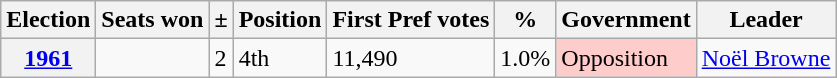<table class="wikitable">
<tr>
<th>Election</th>
<th>Seats won</th>
<th>±</th>
<th>Position</th>
<th>First Pref votes</th>
<th>%</th>
<th>Government</th>
<th>Leader</th>
</tr>
<tr>
<th><a href='#'>1961</a></th>
<td></td>
<td>2</td>
<td>4th</td>
<td>11,490</td>
<td>1.0%</td>
<td style="background-color:#FFCCCC">Opposition</td>
<td><a href='#'>Noël Browne</a></td>
</tr>
</table>
